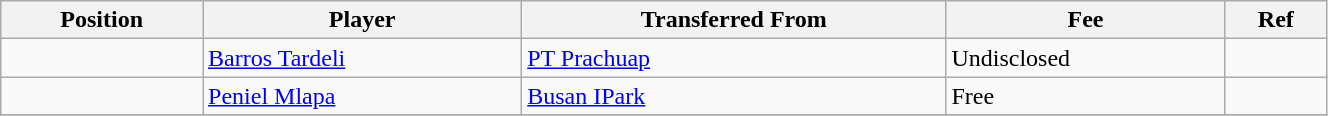<table class="wikitable sortable" style="width:70%; text-align:center; font-size:100%; text-align:left;">
<tr>
<th><strong>Position</strong></th>
<th><strong>Player</strong></th>
<th><strong>Transferred From</strong></th>
<th><strong>Fee</strong></th>
<th><strong>Ref</strong></th>
</tr>
<tr>
<td></td>
<td> <a href='#'>Barros Tardeli</a></td>
<td> <a href='#'>PT Prachuap</a></td>
<td>Undisclosed</td>
<td></td>
</tr>
<tr>
<td></td>
<td> <a href='#'>Peniel Mlapa</a></td>
<td> <a href='#'>Busan IPark</a></td>
<td>Free</td>
<td></td>
</tr>
<tr>
</tr>
</table>
